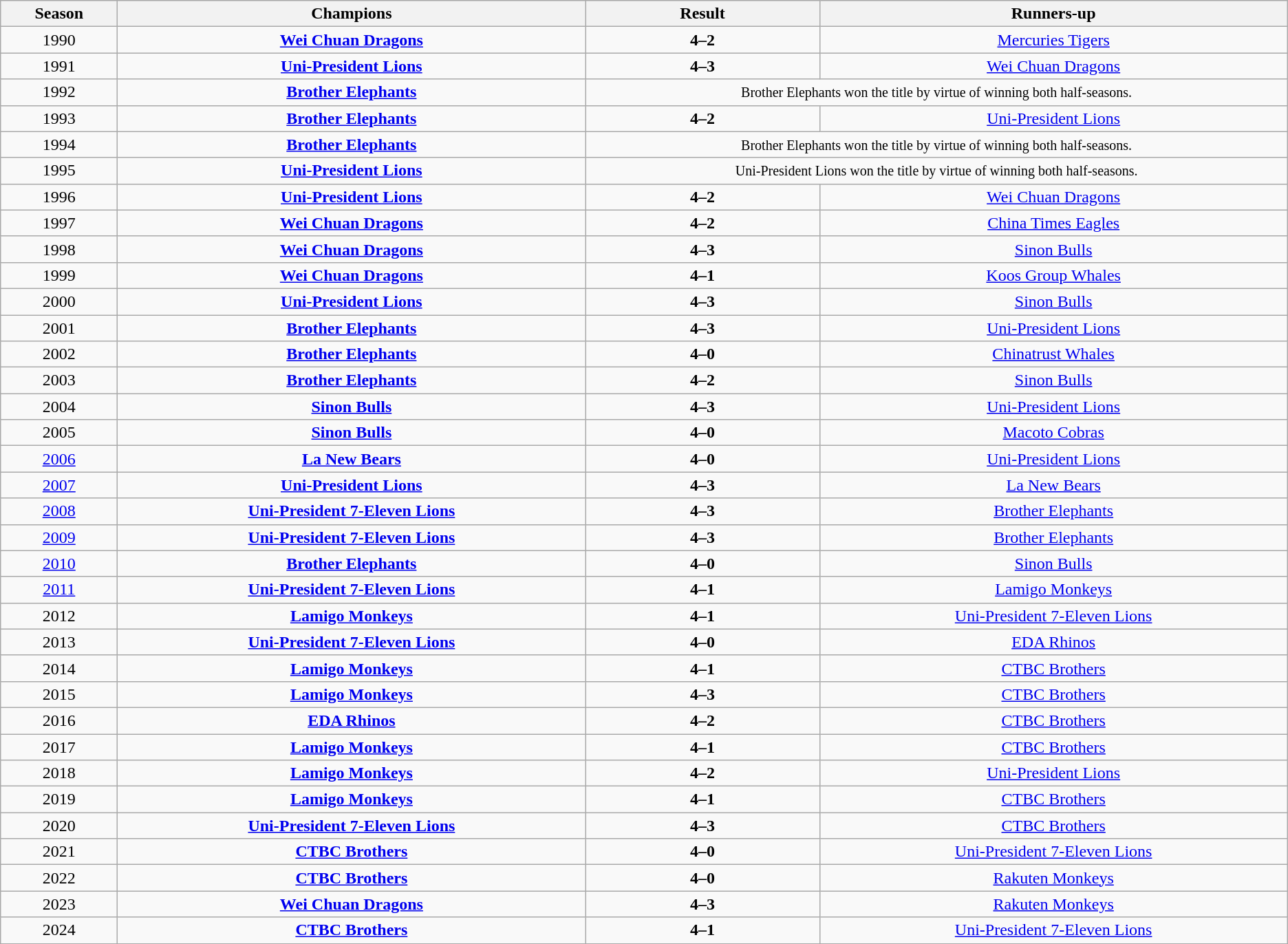<table class="wikitable">
<tr align=center style="background:#efefef;">
<th width=5%>Season</th>
<th width=20%>Champions</th>
<th width=10%>Result</th>
<th width=20%>Runners-up</th>
</tr>
<tr align=center>
<td>1990</td>
<td><strong><a href='#'>Wei Chuan Dragons</a></strong></td>
<td><strong>4–2</strong></td>
<td><a href='#'>Mercuries Tigers</a></td>
</tr>
<tr align=center>
<td>1991</td>
<td><strong><a href='#'>Uni-President Lions</a></strong></td>
<td><strong>4–3</strong></td>
<td><a href='#'>Wei Chuan Dragons</a></td>
</tr>
<tr align=center>
<td>1992</td>
<td><strong><a href='#'>Brother Elephants</a></strong></td>
<td colspan="2"><small>Brother Elephants won the title by virtue of winning both half-seasons.</small></td>
</tr>
<tr align=center>
<td>1993</td>
<td><strong><a href='#'>Brother Elephants</a></strong></td>
<td><strong>4–2</strong></td>
<td><a href='#'>Uni-President Lions</a></td>
</tr>
<tr align=center>
<td>1994</td>
<td><strong><a href='#'>Brother Elephants</a></strong></td>
<td colspan="2"><small>Brother Elephants won the title by virtue of winning both half-seasons.</small></td>
</tr>
<tr align=center>
<td>1995</td>
<td><strong><a href='#'>Uni-President Lions</a></strong></td>
<td colspan="2"><small>Uni-President Lions won the title by virtue of winning both half-seasons.</small></td>
</tr>
<tr align=center>
<td>1996</td>
<td><strong><a href='#'>Uni-President Lions</a></strong></td>
<td><strong>4–2</strong></td>
<td><a href='#'>Wei Chuan Dragons</a></td>
</tr>
<tr align=center>
<td>1997</td>
<td><strong><a href='#'>Wei Chuan Dragons</a></strong></td>
<td><strong>4–2</strong></td>
<td><a href='#'>China Times Eagles</a></td>
</tr>
<tr align=center>
<td>1998</td>
<td><strong><a href='#'>Wei Chuan Dragons</a></strong></td>
<td><strong>4–3</strong></td>
<td><a href='#'>Sinon Bulls</a></td>
</tr>
<tr align=center>
<td>1999</td>
<td><strong><a href='#'>Wei Chuan Dragons</a></strong></td>
<td><strong>4–1</strong></td>
<td><a href='#'>Koos Group Whales</a></td>
</tr>
<tr align=center>
<td>2000</td>
<td><strong><a href='#'>Uni-President Lions</a></strong></td>
<td><strong>4–3</strong></td>
<td><a href='#'>Sinon Bulls</a></td>
</tr>
<tr align=center>
<td>2001</td>
<td><strong><a href='#'>Brother Elephants</a></strong></td>
<td><strong>4–3</strong></td>
<td><a href='#'>Uni-President Lions</a></td>
</tr>
<tr align=center>
<td>2002</td>
<td><strong><a href='#'>Brother Elephants</a></strong></td>
<td><strong>4–0</strong></td>
<td><a href='#'>Chinatrust Whales</a></td>
</tr>
<tr align=center>
<td>2003</td>
<td><strong><a href='#'>Brother Elephants</a></strong></td>
<td><strong>4–2</strong></td>
<td><a href='#'>Sinon Bulls</a></td>
</tr>
<tr align=center>
<td>2004</td>
<td><strong><a href='#'>Sinon Bulls</a></strong></td>
<td><strong>4–3</strong></td>
<td><a href='#'>Uni-President Lions</a></td>
</tr>
<tr align=center>
<td>2005</td>
<td><strong><a href='#'>Sinon Bulls</a></strong></td>
<td><strong>4–0</strong></td>
<td><a href='#'>Macoto Cobras</a></td>
</tr>
<tr align=center>
<td><a href='#'>2006</a></td>
<td><strong><a href='#'>La New Bears</a></strong></td>
<td><strong>4–0</strong></td>
<td><a href='#'>Uni-President Lions</a></td>
</tr>
<tr align=center>
<td><a href='#'>2007</a></td>
<td><strong><a href='#'>Uni-President Lions</a></strong></td>
<td><strong>4–3</strong></td>
<td><a href='#'>La New Bears</a></td>
</tr>
<tr align=center>
<td><a href='#'>2008</a></td>
<td><strong><a href='#'>Uni-President 7-Eleven Lions</a></strong></td>
<td><strong>4–3</strong></td>
<td><a href='#'>Brother Elephants</a></td>
</tr>
<tr align=center>
<td><a href='#'>2009</a></td>
<td><strong><a href='#'>Uni-President 7-Eleven Lions</a></strong></td>
<td><strong>4–3</strong></td>
<td><a href='#'>Brother Elephants</a></td>
</tr>
<tr align=center>
<td><a href='#'>2010</a></td>
<td><strong><a href='#'>Brother Elephants</a></strong></td>
<td><strong>4–0</strong></td>
<td><a href='#'>Sinon Bulls</a></td>
</tr>
<tr align=center>
<td><a href='#'>2011</a></td>
<td><strong><a href='#'>Uni-President 7-Eleven Lions</a></strong></td>
<td><strong>4–1</strong></td>
<td><a href='#'>Lamigo Monkeys</a></td>
</tr>
<tr align=center>
<td>2012</td>
<td><strong><a href='#'>Lamigo Monkeys</a></strong></td>
<td><strong>4–1</strong></td>
<td><a href='#'>Uni-President 7-Eleven Lions</a></td>
</tr>
<tr align=center>
<td>2013</td>
<td><strong><a href='#'>Uni-President 7-Eleven Lions</a></strong></td>
<td><strong>4–0</strong></td>
<td><a href='#'>EDA Rhinos</a></td>
</tr>
<tr align=center>
<td>2014</td>
<td><strong><a href='#'>Lamigo Monkeys</a></strong></td>
<td><strong>4–1</strong></td>
<td><a href='#'>CTBC Brothers</a></td>
</tr>
<tr align=center>
<td>2015</td>
<td><strong><a href='#'>Lamigo Monkeys</a></strong></td>
<td><strong>4–3</strong></td>
<td><a href='#'>CTBC Brothers</a></td>
</tr>
<tr align=center>
<td>2016</td>
<td><strong><a href='#'>EDA Rhinos</a></strong></td>
<td><strong>4–2</strong></td>
<td><a href='#'>CTBC Brothers</a></td>
</tr>
<tr align=center>
<td>2017</td>
<td><strong><a href='#'>Lamigo Monkeys</a></strong></td>
<td><strong>4–1</strong></td>
<td><a href='#'>CTBC Brothers</a></td>
</tr>
<tr align=center>
<td>2018</td>
<td><strong><a href='#'>Lamigo Monkeys</a></strong></td>
<td><strong>4–2</strong></td>
<td><a href='#'>Uni-President Lions</a></td>
</tr>
<tr align=center>
<td>2019</td>
<td><strong><a href='#'>Lamigo Monkeys</a></strong></td>
<td><strong>4–1</strong></td>
<td><a href='#'>CTBC Brothers</a></td>
</tr>
<tr align=center>
<td>2020</td>
<td><strong><a href='#'>Uni-President 7-Eleven Lions</a></strong></td>
<td><strong>4–3</strong></td>
<td><a href='#'>CTBC Brothers</a></td>
</tr>
<tr align=center>
<td>2021</td>
<td><strong><a href='#'>CTBC Brothers</a></strong></td>
<td><strong>4–0</strong></td>
<td><a href='#'>Uni-President 7-Eleven Lions</a></td>
</tr>
<tr align=center>
<td>2022</td>
<td><strong><a href='#'>CTBC Brothers</a></strong></td>
<td><strong>4–0</strong></td>
<td><a href='#'>Rakuten Monkeys</a></td>
</tr>
<tr align=center>
<td>2023</td>
<td><strong><a href='#'>Wei Chuan Dragons</a></strong></td>
<td><strong>4–3</strong></td>
<td><a href='#'>Rakuten Monkeys</a></td>
</tr>
<tr align=center>
<td>2024</td>
<td><strong><a href='#'>CTBC Brothers</a></strong></td>
<td><strong>4–1</strong></td>
<td><a href='#'>Uni-President 7-Eleven Lions</a></td>
</tr>
<tr>
</tr>
</table>
